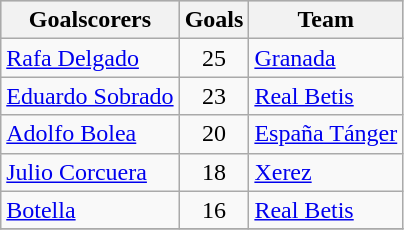<table class="wikitable sortable" class="wikitable">
<tr style="background:#ccc; text-align:center;">
<th>Goalscorers</th>
<th>Goals</th>
<th>Team</th>
</tr>
<tr>
<td> <a href='#'>Rafa Delgado</a></td>
<td style="text-align:center;">25</td>
<td><a href='#'>Granada</a></td>
</tr>
<tr>
<td> <a href='#'>Eduardo Sobrado</a></td>
<td style="text-align:center;">23</td>
<td><a href='#'>Real Betis</a></td>
</tr>
<tr>
<td> <a href='#'>Adolfo Bolea</a></td>
<td style="text-align:center;">20</td>
<td><a href='#'>España Tánger</a></td>
</tr>
<tr>
<td> <a href='#'>Julio Corcuera</a></td>
<td style="text-align:center;">18</td>
<td><a href='#'>Xerez</a></td>
</tr>
<tr>
<td> <a href='#'>Botella</a></td>
<td style="text-align:center;">16</td>
<td><a href='#'>Real Betis</a></td>
</tr>
<tr>
</tr>
</table>
